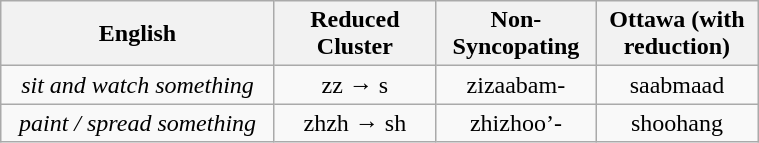<table class="wikitable" style="text-align: center;">
<tr>
<th width = "175"><strong>English</strong></th>
<th width = "100"><strong>Reduced Cluster</strong></th>
<th width = "100"><strong> Non-Syncopating</strong></th>
<th width = "100"><strong>Ottawa (with reduction)</strong></th>
</tr>
<tr>
<td><em>sit and watch something</em></td>
<td>zz → s</td>
<td>zizaabam-</td>
<td>saabmaad</td>
</tr>
<tr>
<td><em>paint / spread something</em></td>
<td>zhzh → sh</td>
<td>zhizhoo’-</td>
<td>shoohang</td>
</tr>
</table>
